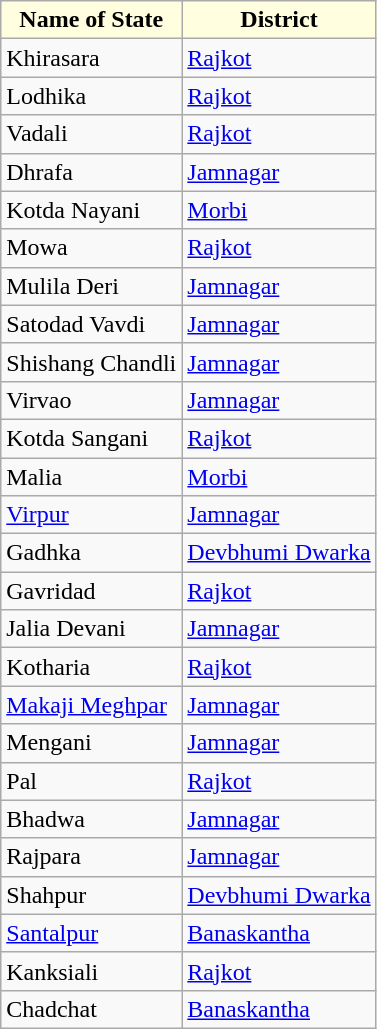<table class="wikitable sortable">
<tr>
<th style="background-color: lightyellow;">Name of State</th>
<th style="background-color: lightyellow;">District</th>
</tr>
<tr>
<td>Khirasara</td>
<td><a href='#'>Rajkot</a></td>
</tr>
<tr>
<td>Lodhika</td>
<td><a href='#'>Rajkot</a></td>
</tr>
<tr>
<td>Vadali</td>
<td><a href='#'>Rajkot</a></td>
</tr>
<tr>
<td>Dhrafa</td>
<td><a href='#'>Jamnagar</a></td>
</tr>
<tr>
<td>Kotda Nayani</td>
<td><a href='#'>Morbi</a></td>
</tr>
<tr>
<td>Mowa</td>
<td><a href='#'>Rajkot</a></td>
</tr>
<tr>
<td>Mulila Deri</td>
<td><a href='#'>Jamnagar</a></td>
</tr>
<tr>
<td>Satodad Vavdi</td>
<td><a href='#'>Jamnagar</a></td>
</tr>
<tr>
<td>Shishang Chandli</td>
<td><a href='#'>Jamnagar</a></td>
</tr>
<tr>
<td>Virvao</td>
<td><a href='#'>Jamnagar</a></td>
</tr>
<tr>
<td>Kotda Sangani</td>
<td><a href='#'>Rajkot</a></td>
</tr>
<tr>
<td>Malia</td>
<td><a href='#'>Morbi</a></td>
</tr>
<tr>
<td><a href='#'>Virpur</a></td>
<td><a href='#'>Jamnagar</a></td>
</tr>
<tr>
<td>Gadhka</td>
<td><a href='#'>Devbhumi Dwarka</a></td>
</tr>
<tr>
<td>Gavridad</td>
<td><a href='#'>Rajkot</a></td>
</tr>
<tr>
<td>Jalia Devani</td>
<td><a href='#'>Jamnagar</a></td>
</tr>
<tr>
<td>Kotharia</td>
<td><a href='#'>Rajkot</a></td>
</tr>
<tr>
<td><a href='#'>Makaji Meghpar</a></td>
<td><a href='#'>Jamnagar</a></td>
</tr>
<tr>
<td>Mengani</td>
<td><a href='#'>Jamnagar</a></td>
</tr>
<tr>
<td>Pal</td>
<td><a href='#'>Rajkot</a></td>
</tr>
<tr>
<td>Bhadwa</td>
<td><a href='#'>Jamnagar</a></td>
</tr>
<tr>
<td>Rajpara</td>
<td><a href='#'>Jamnagar</a></td>
</tr>
<tr>
<td>Shahpur</td>
<td><a href='#'>Devbhumi Dwarka</a></td>
</tr>
<tr>
<td><a href='#'>Santalpur</a></td>
<td><a href='#'>Banaskantha</a></td>
</tr>
<tr>
<td>Kanksiali</td>
<td><a href='#'>Rajkot</a></td>
</tr>
<tr>
<td>Chadchat</td>
<td><a href='#'>Banaskantha</a></td>
</tr>
</table>
